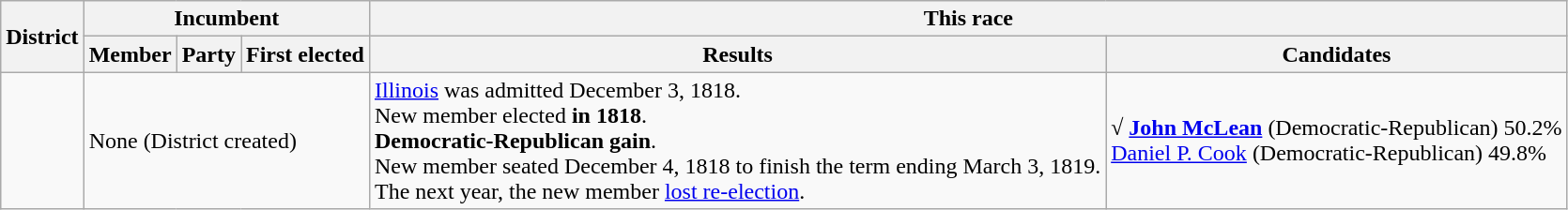<table class=wikitable>
<tr>
<th rowspan=2>District</th>
<th colspan=3>Incumbent</th>
<th colspan=2>This race</th>
</tr>
<tr>
<th>Member</th>
<th>Party</th>
<th>First elected</th>
<th>Results</th>
<th>Candidates</th>
</tr>
<tr>
<td></td>
<td colspan=3>None (District created)</td>
<td><a href='#'>Illinois</a> was admitted December 3, 1818.<br>New member elected <strong>in 1818</strong>.<br><strong>Democratic-Republican gain</strong>.<br>New member seated December 4, 1818 to finish the term ending March 3, 1819.<br>The next year, the new member <a href='#'>lost re-election</a>.</td>
<td nowrap><strong>√ <a href='#'>John McLean</a></strong> (Democratic-Republican) 50.2%<br><a href='#'>Daniel P. Cook</a> (Democratic-Republican) 49.8%</td>
</tr>
</table>
